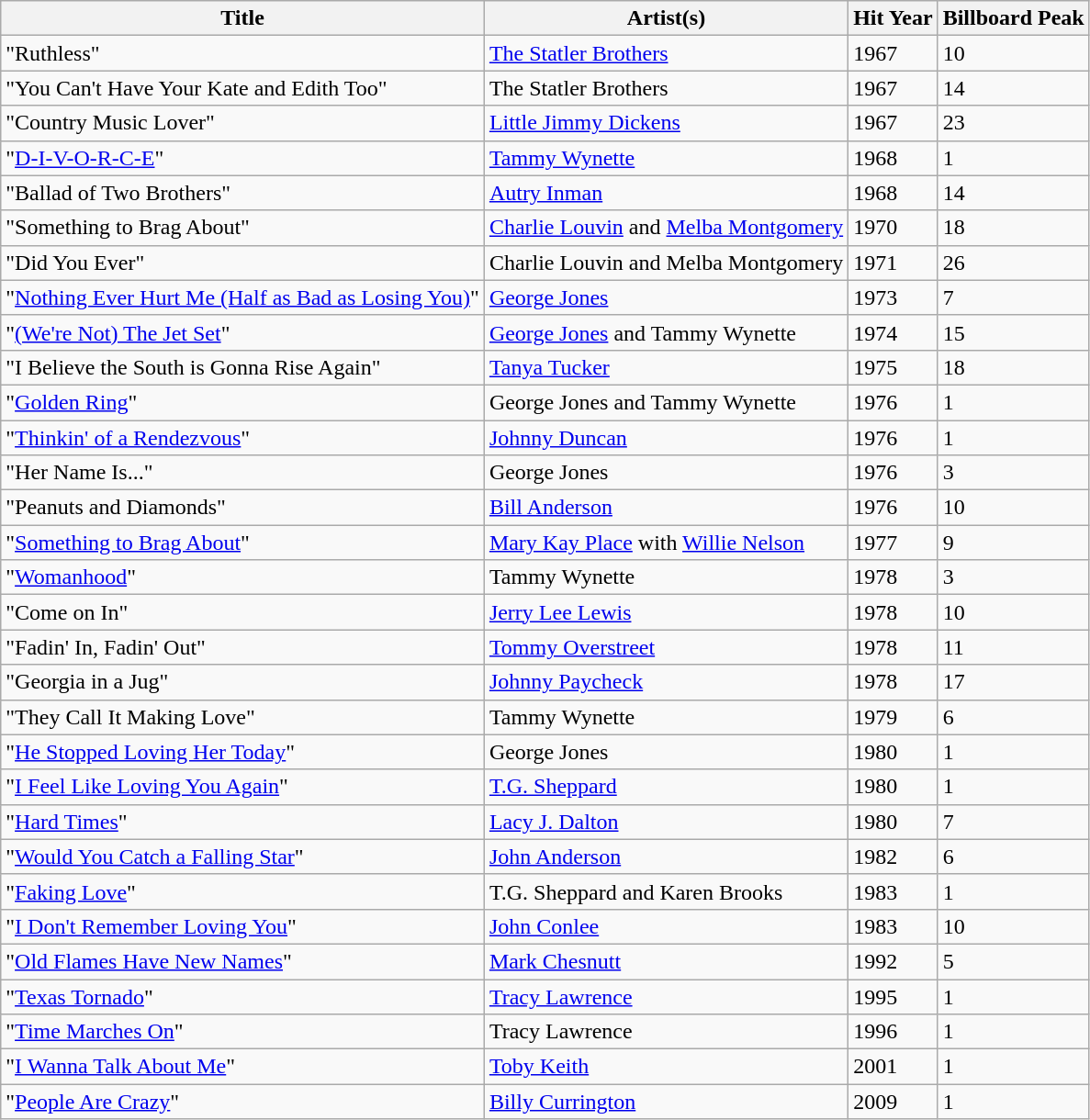<table class="wikitable">
<tr>
<th>Title</th>
<th>Artist(s)</th>
<th>Hit Year</th>
<th>Billboard Peak</th>
</tr>
<tr>
<td>"Ruthless"</td>
<td><a href='#'>The Statler Brothers</a></td>
<td>1967</td>
<td>10</td>
</tr>
<tr>
<td>"You Can't Have Your Kate and Edith Too"</td>
<td>The Statler Brothers</td>
<td>1967</td>
<td>14</td>
</tr>
<tr>
<td>"Country Music Lover"</td>
<td><a href='#'>Little Jimmy Dickens</a></td>
<td>1967</td>
<td>23</td>
</tr>
<tr>
<td>"<a href='#'>D-I-V-O-R-C-E</a>"</td>
<td><a href='#'>Tammy Wynette</a></td>
<td>1968</td>
<td>1</td>
</tr>
<tr>
<td>"Ballad of Two Brothers"</td>
<td><a href='#'>Autry Inman</a></td>
<td>1968</td>
<td>14</td>
</tr>
<tr>
<td>"Something to Brag About"</td>
<td><a href='#'>Charlie Louvin</a> and <a href='#'>Melba Montgomery</a></td>
<td>1970</td>
<td>18</td>
</tr>
<tr>
<td>"Did You Ever"</td>
<td>Charlie Louvin and Melba Montgomery</td>
<td>1971</td>
<td>26</td>
</tr>
<tr>
<td>"<a href='#'>Nothing Ever Hurt Me (Half as Bad as Losing You)</a>"</td>
<td><a href='#'>George Jones</a></td>
<td>1973</td>
<td>7</td>
</tr>
<tr>
<td>"<a href='#'>(We're Not) The Jet Set</a>"</td>
<td><a href='#'>George Jones</a> and Tammy Wynette</td>
<td>1974</td>
<td>15</td>
</tr>
<tr>
<td>"I Believe the South is Gonna Rise Again"</td>
<td><a href='#'>Tanya Tucker</a></td>
<td>1975</td>
<td>18</td>
</tr>
<tr>
<td>"<a href='#'>Golden Ring</a>"</td>
<td>George Jones and Tammy Wynette</td>
<td>1976</td>
<td>1</td>
</tr>
<tr>
<td>"<a href='#'>Thinkin' of a Rendezvous</a>"</td>
<td><a href='#'>Johnny Duncan</a></td>
<td>1976</td>
<td>1</td>
</tr>
<tr>
<td>"Her Name Is..."</td>
<td>George Jones</td>
<td>1976</td>
<td>3</td>
</tr>
<tr>
<td>"Peanuts and Diamonds"</td>
<td><a href='#'>Bill Anderson</a></td>
<td>1976</td>
<td>10</td>
</tr>
<tr>
<td>"<a href='#'>Something to Brag About</a>"</td>
<td><a href='#'>Mary Kay Place</a> with <a href='#'>Willie Nelson</a></td>
<td>1977</td>
<td>9</td>
</tr>
<tr>
<td>"<a href='#'>Womanhood</a>"</td>
<td>Tammy Wynette</td>
<td>1978</td>
<td>3</td>
</tr>
<tr>
<td>"Come on In"</td>
<td><a href='#'>Jerry Lee Lewis</a></td>
<td>1978</td>
<td>10</td>
</tr>
<tr>
<td>"Fadin' In, Fadin' Out"</td>
<td><a href='#'>Tommy Overstreet</a></td>
<td>1978</td>
<td>11</td>
</tr>
<tr>
<td>"Georgia in a Jug"</td>
<td><a href='#'>Johnny Paycheck</a></td>
<td>1978</td>
<td>17</td>
</tr>
<tr>
<td>"They Call It Making Love"</td>
<td>Tammy Wynette</td>
<td>1979</td>
<td>6</td>
</tr>
<tr>
<td>"<a href='#'>He Stopped Loving Her Today</a>"</td>
<td>George Jones</td>
<td>1980</td>
<td>1</td>
</tr>
<tr>
<td>"<a href='#'>I Feel Like Loving You Again</a>"</td>
<td><a href='#'>T.G. Sheppard</a></td>
<td>1980</td>
<td>1</td>
</tr>
<tr>
<td>"<a href='#'>Hard Times</a>"</td>
<td><a href='#'>Lacy J. Dalton</a></td>
<td>1980</td>
<td>7</td>
</tr>
<tr>
<td>"<a href='#'>Would You Catch a Falling Star</a>"</td>
<td><a href='#'>John Anderson</a></td>
<td>1982</td>
<td>6</td>
</tr>
<tr>
<td>"<a href='#'>Faking Love</a>"</td>
<td>T.G. Sheppard and Karen Brooks</td>
<td>1983</td>
<td>1</td>
</tr>
<tr>
<td>"<a href='#'>I Don't Remember Loving You</a>"</td>
<td><a href='#'>John Conlee</a></td>
<td>1983</td>
<td>10</td>
</tr>
<tr>
<td>"<a href='#'>Old Flames Have New Names</a>"</td>
<td><a href='#'>Mark Chesnutt</a></td>
<td>1992</td>
<td>5</td>
</tr>
<tr>
<td>"<a href='#'>Texas Tornado</a>"</td>
<td><a href='#'>Tracy Lawrence</a></td>
<td>1995</td>
<td>1</td>
</tr>
<tr>
<td>"<a href='#'>Time Marches On</a>"</td>
<td>Tracy Lawrence</td>
<td>1996</td>
<td>1</td>
</tr>
<tr>
<td>"<a href='#'>I Wanna Talk About Me</a>"</td>
<td><a href='#'>Toby Keith</a></td>
<td>2001</td>
<td>1</td>
</tr>
<tr>
<td>"<a href='#'>People Are Crazy</a>"</td>
<td><a href='#'>Billy Currington</a></td>
<td>2009</td>
<td>1</td>
</tr>
</table>
